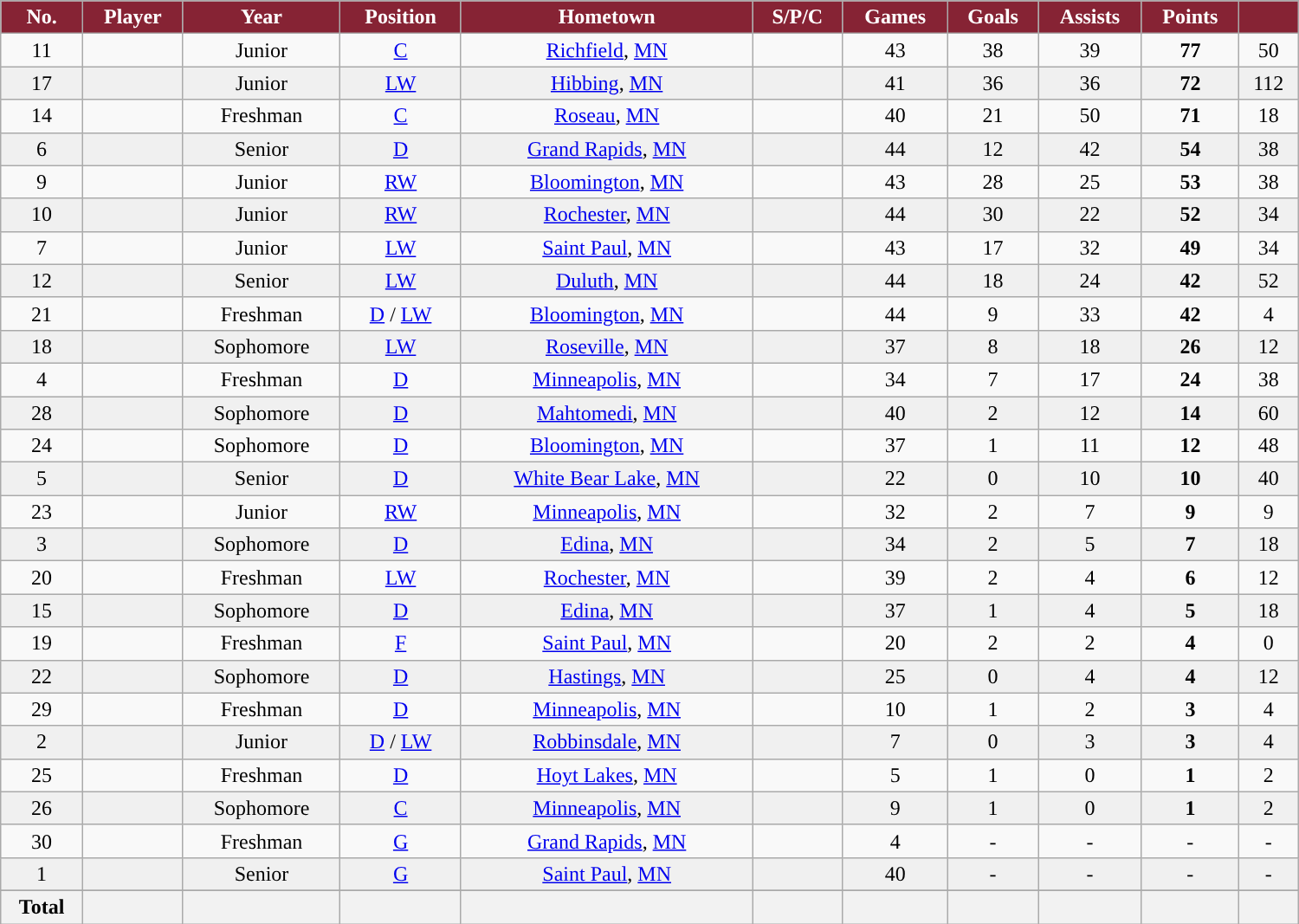<table class="wikitable sortable" width ="1000">
<tr align="center">
<th style="color:white; background:#862334; ">No.</th>
<th style="color:white; background:#862334; ">Player</th>
<th style="color:white; background:#862334; ">Year</th>
<th style="color:white; background:#862334; ">Position</th>
<th style="color:white; background:#862334; ">Hometown</th>
<th style="color:white; background:#862334; ">S/P/C</th>
<th style="color:white; background:#862334; ">Games</th>
<th style="color:white; background:#862334; ">Goals</th>
<th style="color:white; background:#862334; ">Assists</th>
<th style="color:white; background:#862334; ">Points</th>
<th style="color:white; background:#862334; "><a href='#'></a></th>
</tr>
<tr align="center" bgcolor="">
<td>11</td>
<td></td>
<td>Junior</td>
<td><a href='#'>C</a></td>
<td><a href='#'>Richfield</a>, <a href='#'>MN</a></td>
<td></td>
<td>43</td>
<td>38</td>
<td>39</td>
<td><strong>77</strong></td>
<td>50</td>
</tr>
<tr align="center" bgcolor="#f0f0f0">
<td>17</td>
<td></td>
<td>Junior</td>
<td><a href='#'>LW</a></td>
<td><a href='#'>Hibbing</a>, <a href='#'>MN</a></td>
<td></td>
<td>41</td>
<td>36</td>
<td>36</td>
<td><strong>72</strong></td>
<td>112</td>
</tr>
<tr align="center">
<td>14</td>
<td></td>
<td>Freshman</td>
<td><a href='#'>C</a></td>
<td><a href='#'>Roseau</a>, <a href='#'>MN</a></td>
<td></td>
<td>40</td>
<td>21</td>
<td>50</td>
<td><strong>71</strong></td>
<td>18</td>
</tr>
<tr align="center" bgcolor="#f0f0f0">
<td>6</td>
<td></td>
<td>Senior</td>
<td><a href='#'>D</a></td>
<td><a href='#'>Grand Rapids</a>, <a href='#'>MN</a></td>
<td></td>
<td>44</td>
<td>12</td>
<td>42</td>
<td><strong>54</strong></td>
<td>38</td>
</tr>
<tr align="center">
<td>9</td>
<td></td>
<td>Junior</td>
<td><a href='#'>RW</a></td>
<td><a href='#'>Bloomington</a>, <a href='#'>MN</a></td>
<td></td>
<td>43</td>
<td>28</td>
<td>25</td>
<td><strong>53</strong></td>
<td>38</td>
</tr>
<tr align="center" bgcolor="#f0f0f0">
<td>10</td>
<td></td>
<td>Junior</td>
<td><a href='#'>RW</a></td>
<td><a href='#'>Rochester</a>, <a href='#'>MN</a></td>
<td></td>
<td>44</td>
<td>30</td>
<td>22</td>
<td><strong>52</strong></td>
<td>34</td>
</tr>
<tr align="center">
<td>7</td>
<td></td>
<td>Junior</td>
<td><a href='#'>LW</a></td>
<td><a href='#'>Saint Paul</a>, <a href='#'>MN</a></td>
<td></td>
<td>43</td>
<td>17</td>
<td>32</td>
<td><strong>49</strong></td>
<td>34</td>
</tr>
<tr align="center" bgcolor="#f0f0f0">
<td>12</td>
<td></td>
<td>Senior</td>
<td><a href='#'>LW</a></td>
<td><a href='#'>Duluth</a>, <a href='#'>MN</a></td>
<td></td>
<td>44</td>
<td>18</td>
<td>24</td>
<td><strong>42</strong></td>
<td>52</td>
</tr>
<tr align="center">
<td>21</td>
<td></td>
<td>Freshman</td>
<td><a href='#'>D</a> / <a href='#'>LW</a></td>
<td><a href='#'>Bloomington</a>, <a href='#'>MN</a></td>
<td></td>
<td>44</td>
<td>9</td>
<td>33</td>
<td><strong>42</strong></td>
<td>4</td>
</tr>
<tr align="center" bgcolor="#f0f0f0">
<td>18</td>
<td></td>
<td>Sophomore</td>
<td><a href='#'>LW</a></td>
<td><a href='#'>Roseville</a>, <a href='#'>MN</a></td>
<td></td>
<td>37</td>
<td>8</td>
<td>18</td>
<td><strong>26</strong></td>
<td>12</td>
</tr>
<tr align="center">
<td>4</td>
<td></td>
<td>Freshman</td>
<td><a href='#'>D</a></td>
<td><a href='#'>Minneapolis</a>, <a href='#'>MN</a></td>
<td></td>
<td>34</td>
<td>7</td>
<td>17</td>
<td><strong>24</strong></td>
<td>38</td>
</tr>
<tr align="center" bgcolor="#f0f0f0">
<td>28</td>
<td></td>
<td>Sophomore</td>
<td><a href='#'>D</a></td>
<td><a href='#'>Mahtomedi</a>, <a href='#'>MN</a></td>
<td></td>
<td>40</td>
<td>2</td>
<td>12</td>
<td><strong>14</strong></td>
<td>60</td>
</tr>
<tr align="center">
<td>24</td>
<td></td>
<td>Sophomore</td>
<td><a href='#'>D</a></td>
<td><a href='#'>Bloomington</a>, <a href='#'>MN</a></td>
<td></td>
<td>37</td>
<td>1</td>
<td>11</td>
<td><strong>12</strong></td>
<td>48</td>
</tr>
<tr align="center" bgcolor="#f0f0f0">
<td>5</td>
<td></td>
<td>Senior</td>
<td><a href='#'>D</a></td>
<td><a href='#'>White Bear Lake</a>, <a href='#'>MN</a></td>
<td></td>
<td>22</td>
<td>0</td>
<td>10</td>
<td><strong>10</strong></td>
<td>40</td>
</tr>
<tr align="center">
<td>23</td>
<td></td>
<td>Junior</td>
<td><a href='#'>RW</a></td>
<td><a href='#'>Minneapolis</a>, <a href='#'>MN</a></td>
<td></td>
<td>32</td>
<td>2</td>
<td>7</td>
<td><strong>9</strong></td>
<td>9</td>
</tr>
<tr align="center" bgcolor="#f0f0f0">
<td>3</td>
<td></td>
<td>Sophomore</td>
<td><a href='#'>D</a></td>
<td><a href='#'>Edina</a>, <a href='#'>MN</a></td>
<td></td>
<td>34</td>
<td>2</td>
<td>5</td>
<td><strong>7</strong></td>
<td>18</td>
</tr>
<tr align="center">
<td>20</td>
<td></td>
<td>Freshman</td>
<td><a href='#'>LW</a></td>
<td><a href='#'>Rochester</a>, <a href='#'>MN</a></td>
<td></td>
<td>39</td>
<td>2</td>
<td>4</td>
<td><strong>6</strong></td>
<td>12</td>
</tr>
<tr align="center" bgcolor="#f0f0f0">
<td>15</td>
<td></td>
<td>Sophomore</td>
<td><a href='#'>D</a></td>
<td><a href='#'>Edina</a>, <a href='#'>MN</a></td>
<td></td>
<td>37</td>
<td>1</td>
<td>4</td>
<td><strong>5</strong></td>
<td>18</td>
</tr>
<tr align="center">
<td>19</td>
<td></td>
<td>Freshman</td>
<td><a href='#'>F</a></td>
<td><a href='#'>Saint Paul</a>, <a href='#'>MN</a></td>
<td></td>
<td>20</td>
<td>2</td>
<td>2</td>
<td><strong>4</strong></td>
<td>0</td>
</tr>
<tr align="center" bgcolor="#f0f0f0">
<td>22</td>
<td></td>
<td>Sophomore</td>
<td><a href='#'>D</a></td>
<td><a href='#'>Hastings</a>, <a href='#'>MN</a></td>
<td></td>
<td>25</td>
<td>0</td>
<td>4</td>
<td><strong>4</strong></td>
<td>12</td>
</tr>
<tr align="center">
<td>29</td>
<td></td>
<td>Freshman</td>
<td><a href='#'>D</a></td>
<td><a href='#'>Minneapolis</a>, <a href='#'>MN</a></td>
<td></td>
<td>10</td>
<td>1</td>
<td>2</td>
<td><strong>3</strong></td>
<td>4</td>
</tr>
<tr align="center" bgcolor="#f0f0f0">
<td>2</td>
<td></td>
<td>Junior</td>
<td><a href='#'>D</a> / <a href='#'>LW</a></td>
<td><a href='#'>Robbinsdale</a>, <a href='#'>MN</a></td>
<td></td>
<td>7</td>
<td>0</td>
<td>3</td>
<td><strong>3</strong></td>
<td>4</td>
</tr>
<tr align="center">
<td>25</td>
<td></td>
<td>Freshman</td>
<td><a href='#'>D</a></td>
<td><a href='#'>Hoyt Lakes</a>, <a href='#'>MN</a></td>
<td></td>
<td>5</td>
<td>1</td>
<td>0</td>
<td><strong>1</strong></td>
<td>2</td>
</tr>
<tr align="center" bgcolor="#f0f0f0">
<td>26</td>
<td></td>
<td>Sophomore</td>
<td><a href='#'>C</a></td>
<td><a href='#'>Minneapolis</a>, <a href='#'>MN</a></td>
<td></td>
<td>9</td>
<td>1</td>
<td>0</td>
<td><strong>1</strong></td>
<td>2</td>
</tr>
<tr align="center">
<td>30</td>
<td></td>
<td>Freshman</td>
<td><a href='#'>G</a></td>
<td><a href='#'>Grand Rapids</a>, <a href='#'>MN</a></td>
<td></td>
<td>4</td>
<td>-</td>
<td>-</td>
<td>-</td>
<td>-</td>
</tr>
<tr align="center" bgcolor="#f0f0f0">
<td>1</td>
<td></td>
<td>Senior</td>
<td><a href='#'>G</a></td>
<td><a href='#'>Saint Paul</a>, <a href='#'>MN</a></td>
<td></td>
<td>40</td>
<td>-</td>
<td>-</td>
<td>-</td>
<td>-</td>
</tr>
<tr align="center">
</tr>
<tr>
<th>Total</th>
<th></th>
<th></th>
<th></th>
<th></th>
<th></th>
<th></th>
<th></th>
<th></th>
<th></th>
<th></th>
</tr>
</table>
